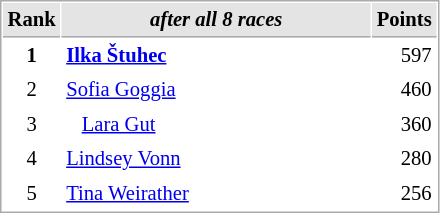<table cellspacing="1" cellpadding="3" style="border:1px solid #aaa; font-size:86%;">
<tr style="background:#e4e4e4;">
<th style="border-bottom:1px solid #aaa; width:10px;">Rank</th>
<th style="border-bottom:1px solid #aaa; width:200px; white-space:nowrap;"><em>after all 8 races</em> </th>
<th style="border-bottom:1px solid #aaa; width:20px;">Points</th>
</tr>
<tr>
<td style="text-align:center;"><strong>1</strong></td>
<td><strong> <a href='#'>Ilka Štuhec</a></strong></td>
<td align="right">597</td>
</tr>
<tr>
<td style="text-align:center;">2</td>
<td> <a href='#'>Sofia Goggia</a></td>
<td align="right">460</td>
</tr>
<tr>
<td style="text-align:center;">3</td>
<td>   <a href='#'>Lara Gut</a></td>
<td align="right">360</td>
</tr>
<tr>
<td style="text-align:center;">4</td>
<td> <a href='#'>Lindsey Vonn</a></td>
<td align="right">280</td>
</tr>
<tr>
<td style="text-align:center;">5</td>
<td> <a href='#'>Tina Weirather</a></td>
<td align="right">256</td>
</tr>
</table>
